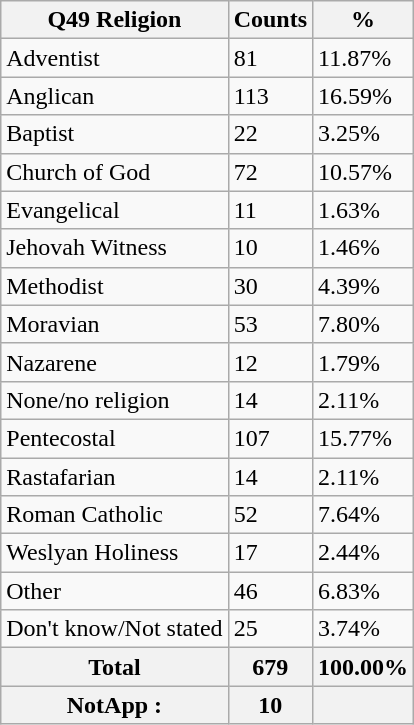<table class="wikitable sortable">
<tr>
<th>Q49 Religion</th>
<th>Counts</th>
<th>%</th>
</tr>
<tr>
<td>Adventist</td>
<td>81</td>
<td>11.87%</td>
</tr>
<tr>
<td>Anglican</td>
<td>113</td>
<td>16.59%</td>
</tr>
<tr>
<td>Baptist</td>
<td>22</td>
<td>3.25%</td>
</tr>
<tr>
<td>Church of God</td>
<td>72</td>
<td>10.57%</td>
</tr>
<tr>
<td>Evangelical</td>
<td>11</td>
<td>1.63%</td>
</tr>
<tr>
<td>Jehovah Witness</td>
<td>10</td>
<td>1.46%</td>
</tr>
<tr>
<td>Methodist</td>
<td>30</td>
<td>4.39%</td>
</tr>
<tr>
<td>Moravian</td>
<td>53</td>
<td>7.80%</td>
</tr>
<tr>
<td>Nazarene</td>
<td>12</td>
<td>1.79%</td>
</tr>
<tr>
<td>None/no religion</td>
<td>14</td>
<td>2.11%</td>
</tr>
<tr>
<td>Pentecostal</td>
<td>107</td>
<td>15.77%</td>
</tr>
<tr>
<td>Rastafarian</td>
<td>14</td>
<td>2.11%</td>
</tr>
<tr>
<td>Roman Catholic</td>
<td>52</td>
<td>7.64%</td>
</tr>
<tr>
<td>Weslyan Holiness</td>
<td>17</td>
<td>2.44%</td>
</tr>
<tr>
<td>Other</td>
<td>46</td>
<td>6.83%</td>
</tr>
<tr>
<td>Don't know/Not stated</td>
<td>25</td>
<td>3.74%</td>
</tr>
<tr>
<th>Total</th>
<th>679</th>
<th>100.00%</th>
</tr>
<tr>
<th>NotApp :</th>
<th>10</th>
<th></th>
</tr>
</table>
